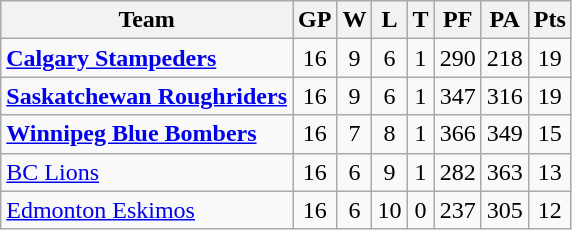<table class="wikitable" style="float:left; margin-right:1em">
<tr>
<th>Team</th>
<th>GP</th>
<th>W</th>
<th>L</th>
<th>T</th>
<th>PF</th>
<th>PA</th>
<th>Pts</th>
</tr>
<tr align="center">
<td align="left"><strong><a href='#'>Calgary Stampeders</a></strong></td>
<td>16</td>
<td>9</td>
<td>6</td>
<td>1</td>
<td>290</td>
<td>218</td>
<td>19</td>
</tr>
<tr align="center">
<td align="left"><strong><a href='#'>Saskatchewan Roughriders</a></strong></td>
<td>16</td>
<td>9</td>
<td>6</td>
<td>1</td>
<td>347</td>
<td>316</td>
<td>19</td>
</tr>
<tr align="center">
<td align="left"><strong><a href='#'>Winnipeg Blue Bombers</a></strong></td>
<td>16</td>
<td>7</td>
<td>8</td>
<td>1</td>
<td>366</td>
<td>349</td>
<td>15</td>
</tr>
<tr align="center">
<td align="left"><a href='#'>BC Lions</a></td>
<td>16</td>
<td>6</td>
<td>9</td>
<td>1</td>
<td>282</td>
<td>363</td>
<td>13</td>
</tr>
<tr align="center">
<td align="left"><a href='#'>Edmonton Eskimos</a></td>
<td>16</td>
<td>6</td>
<td>10</td>
<td>0</td>
<td>237</td>
<td>305</td>
<td>12</td>
</tr>
</table>
